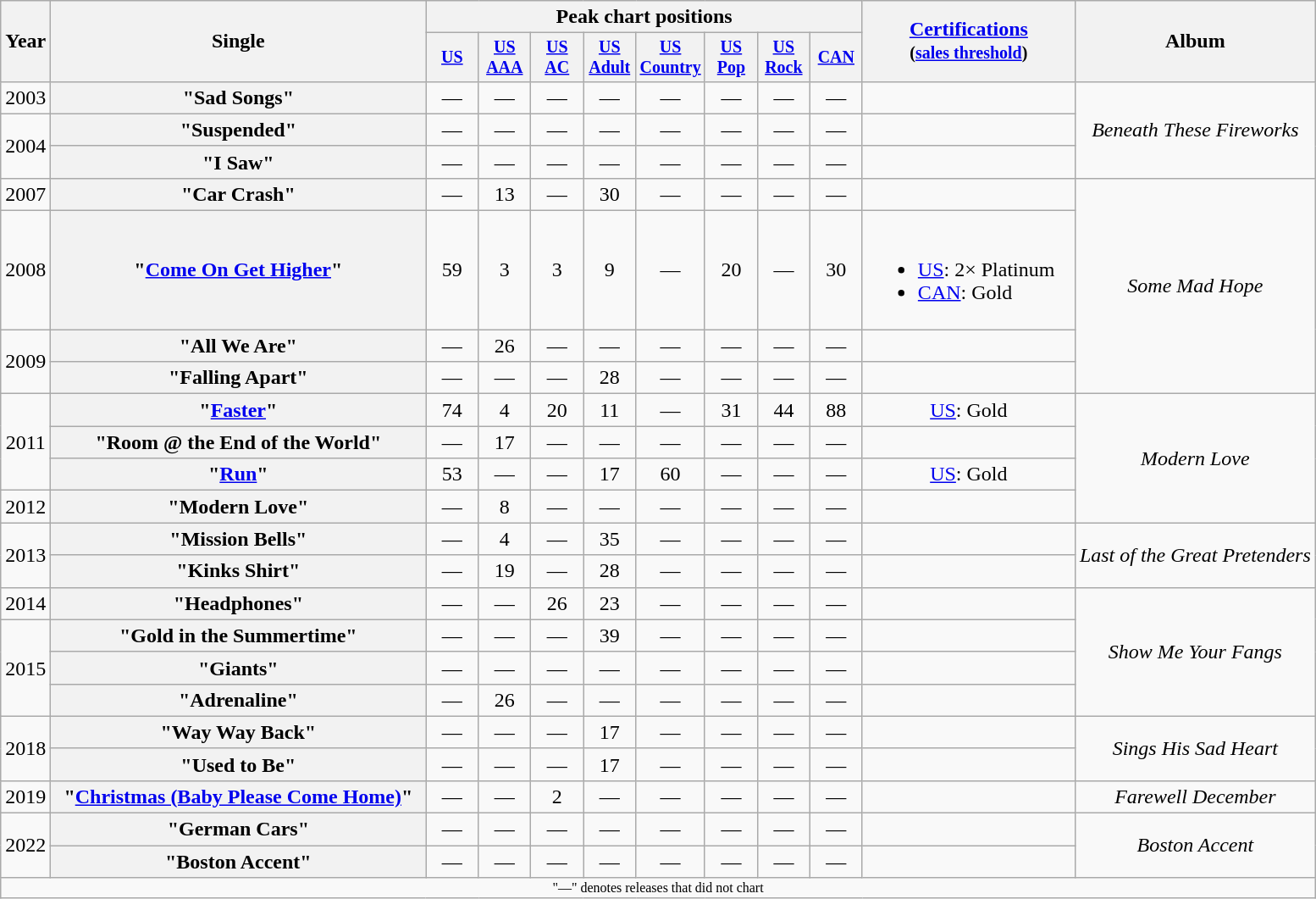<table class="wikitable plainrowheaders" style="text-align:center;">
<tr>
<th rowspan="2">Year</th>
<th rowspan="2" style="width:18em;">Single</th>
<th colspan="8">Peak chart positions</th>
<th rowspan="2" style="width:10em;"><a href='#'>Certifications</a><br><small>(<a href='#'>sales threshold</a>)</small></th>
<th rowspan="2">Album</th>
</tr>
<tr style="font-size:smaller;">
<th style="width:35px;"><a href='#'>US</a><br></th>
<th style="width:35px;"><a href='#'>US AAA</a><br></th>
<th style="width:35px;"><a href='#'>US AC</a><br></th>
<th style="width:35px;"><a href='#'>US Adult</a><br></th>
<th style="width:35px;"><a href='#'>US Country</a><br></th>
<th style="width:35px;"><a href='#'>US<br>Pop</a><br></th>
<th style="width:35px;"><a href='#'>US<br>Rock</a><br></th>
<th style="width:35px;"><a href='#'>CAN</a><br></th>
</tr>
<tr>
<td>2003</td>
<th scope="row">"Sad Songs"</th>
<td>—</td>
<td>—</td>
<td>—</td>
<td>—</td>
<td>—</td>
<td>—</td>
<td>—</td>
<td>—</td>
<td></td>
<td style="text-align:center;" rowspan="3"><em>Beneath These Fireworks</em></td>
</tr>
<tr>
<td rowspan="2">2004</td>
<th scope="row">"Suspended"</th>
<td>—</td>
<td>—</td>
<td>—</td>
<td>—</td>
<td>—</td>
<td>—</td>
<td>—</td>
<td>—</td>
<td></td>
</tr>
<tr>
<th scope="row">"I Saw"</th>
<td>—</td>
<td>—</td>
<td>—</td>
<td>—</td>
<td>—</td>
<td>—</td>
<td>—</td>
<td>—</td>
<td></td>
</tr>
<tr>
<td>2007</td>
<th scope="row">"Car Crash"</th>
<td>—</td>
<td>13</td>
<td>—</td>
<td>30</td>
<td>—</td>
<td>—</td>
<td>—</td>
<td>—</td>
<td></td>
<td style="text-align:center;" rowspan="4"><em>Some Mad Hope</em></td>
</tr>
<tr>
<td>2008</td>
<th scope="row">"<a href='#'>Come On Get Higher</a>"</th>
<td>59</td>
<td>3</td>
<td>3</td>
<td>9</td>
<td>—</td>
<td>20</td>
<td>—</td>
<td>30</td>
<td style="text-align:left;"><br><ul><li><a href='#'>US</a>: 2× Platinum</li><li><a href='#'>CAN</a>: Gold</li></ul></td>
</tr>
<tr>
<td rowspan="2">2009</td>
<th scope="row">"All We Are"</th>
<td>—</td>
<td>26</td>
<td>—</td>
<td>—</td>
<td>—</td>
<td>—</td>
<td>—</td>
<td>—</td>
<td></td>
</tr>
<tr>
<th scope="row">"Falling Apart"</th>
<td>—</td>
<td>—</td>
<td>—</td>
<td>28</td>
<td>—</td>
<td>—</td>
<td>—</td>
<td>—</td>
<td></td>
</tr>
<tr>
<td rowspan="3">2011</td>
<th scope="row">"<a href='#'>Faster</a>"</th>
<td>74</td>
<td>4</td>
<td>20</td>
<td>11</td>
<td>—</td>
<td>31</td>
<td>44</td>
<td>88</td>
<td><a href='#'>US</a>: Gold</td>
<td style="text-align:center;" rowspan="4"><em>Modern Love</em></td>
</tr>
<tr>
<th scope="row">"Room @ the End of the World"</th>
<td>—</td>
<td>17</td>
<td>—</td>
<td>—</td>
<td>—</td>
<td>—</td>
<td>—</td>
<td>—</td>
<td></td>
</tr>
<tr>
<th scope="row">"<a href='#'>Run</a>" </th>
<td>53</td>
<td>—</td>
<td>—</td>
<td>17</td>
<td>60</td>
<td>—</td>
<td>—</td>
<td>—</td>
<td><a href='#'>US</a>: Gold</td>
</tr>
<tr>
<td>2012</td>
<th scope="row">"Modern Love"</th>
<td>—</td>
<td>8</td>
<td>—</td>
<td>—</td>
<td>—</td>
<td>—</td>
<td>—</td>
<td>—</td>
<td></td>
</tr>
<tr>
<td rowspan="2">2013</td>
<th scope="row">"Mission Bells"</th>
<td>—</td>
<td>4</td>
<td>—</td>
<td>35</td>
<td>—</td>
<td>—</td>
<td>—</td>
<td>—</td>
<td></td>
<td style="text-align:center;" rowspan="2"><em>Last of the Great Pretenders</em></td>
</tr>
<tr>
<th scope="row">"Kinks Shirt"</th>
<td>—</td>
<td>19</td>
<td>—</td>
<td>28</td>
<td>—</td>
<td>—</td>
<td>—</td>
<td>—</td>
<td></td>
</tr>
<tr>
<td>2014</td>
<th scope="row">"Headphones" </th>
<td>—</td>
<td>—</td>
<td>26</td>
<td>23</td>
<td>—</td>
<td>—</td>
<td>—</td>
<td>—</td>
<td></td>
<td style="text-align:center;" rowspan="4"><em>Show Me Your Fangs</em></td>
</tr>
<tr>
<td rowspan="3">2015</td>
<th scope="row">"Gold in the Summertime"</th>
<td>—</td>
<td>—</td>
<td>—</td>
<td>39</td>
<td>—</td>
<td>—</td>
<td>—</td>
<td>—</td>
<td></td>
</tr>
<tr>
<th scope="row">"Giants"</th>
<td>—</td>
<td>—</td>
<td>—</td>
<td>—</td>
<td>—</td>
<td>—</td>
<td>—</td>
<td>—</td>
<td></td>
</tr>
<tr>
<th scope="row">"Adrenaline"</th>
<td>—</td>
<td>26</td>
<td>—</td>
<td>—</td>
<td>—</td>
<td>—</td>
<td>—</td>
<td>—</td>
<td></td>
</tr>
<tr>
<td rowspan="2">2018</td>
<th scope="row">"Way Way Back"</th>
<td>—</td>
<td>—</td>
<td>—</td>
<td>17</td>
<td>—</td>
<td>—</td>
<td>—</td>
<td>—</td>
<td></td>
<td style="text-align:center;" rowspan="2"><em>Sings His Sad Heart</em></td>
</tr>
<tr>
<th scope="row">"Used to Be"</th>
<td>—</td>
<td>—</td>
<td>—</td>
<td>17</td>
<td>—</td>
<td>—</td>
<td>—</td>
<td>—</td>
<td></td>
</tr>
<tr>
<td>2019</td>
<th scope="row">"<a href='#'>Christmas (Baby Please Come Home)</a>"</th>
<td>—</td>
<td>—</td>
<td>2</td>
<td>—</td>
<td>—</td>
<td>—</td>
<td>—</td>
<td>—</td>
<td></td>
<td><em>Farewell December</em></td>
</tr>
<tr>
<td rowspan="2">2022</td>
<th scope="row">"German Cars"</th>
<td>—</td>
<td>—</td>
<td>—</td>
<td>—</td>
<td>—</td>
<td>—</td>
<td>—</td>
<td>—</td>
<td></td>
<td style="text-align:center;" rowspan="2"><em>Boston Accent</em></td>
</tr>
<tr>
<th scope="row">"Boston Accent"</th>
<td>—</td>
<td>—</td>
<td>—</td>
<td>—</td>
<td>—</td>
<td>—</td>
<td>—</td>
<td>—</td>
<td></td>
</tr>
<tr>
<td colspan="12" style="font-size:8pt">"—" denotes releases that did not chart</td>
</tr>
</table>
